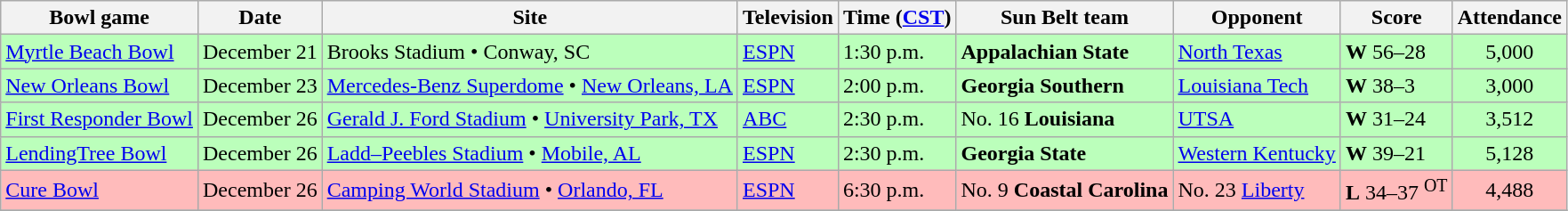<table class="wikitable">
<tr>
<th>Bowl game</th>
<th>Date</th>
<th>Site</th>
<th>Television</th>
<th>Time (<a href='#'>CST</a>)</th>
<th>Sun Belt team</th>
<th>Opponent</th>
<th>Score</th>
<th>Attendance</th>
</tr>
<tr style="background:#bfb;">
<td><a href='#'>Myrtle Beach Bowl</a></td>
<td>December 21</td>
<td>Brooks Stadium • Conway, SC</td>
<td><a href='#'>ESPN</a></td>
<td>1:30 p.m.</td>
<td><strong>Appalachian State</strong></td>
<td><a href='#'>North Texas</a></td>
<td><strong>W</strong> 56–28</td>
<td align="center">5,000</td>
</tr>
<tr style="background:#bfb;">
<td><a href='#'>New Orleans Bowl</a></td>
<td>December 23</td>
<td><a href='#'>Mercedes-Benz Superdome</a> • <a href='#'>New Orleans, LA</a></td>
<td><a href='#'>ESPN</a></td>
<td>2:00 p.m.</td>
<td><strong>Georgia Southern</strong></td>
<td><a href='#'>Louisiana Tech</a></td>
<td><strong>W</strong> 38–3</td>
<td align="center">3,000</td>
</tr>
<tr style="background:#bfb;">
<td><a href='#'>First Responder Bowl</a></td>
<td>December 26</td>
<td><a href='#'>Gerald J. Ford Stadium</a> • <a href='#'>University Park, TX</a></td>
<td><a href='#'>ABC</a></td>
<td>2:30 p.m.</td>
<td>No. 16 <strong>Louisiana</strong></td>
<td><a href='#'>UTSA</a></td>
<td><strong>W</strong> 31–24</td>
<td align="center">3,512</td>
</tr>
<tr style="background:#bfb;">
<td><a href='#'>LendingTree Bowl</a></td>
<td>December 26</td>
<td><a href='#'>Ladd–Peebles Stadium</a> • <a href='#'>Mobile, AL</a></td>
<td><a href='#'>ESPN</a></td>
<td>2:30 p.m.</td>
<td><strong>Georgia State</strong></td>
<td><a href='#'>Western Kentucky</a></td>
<td><strong>W</strong> 39–21</td>
<td align="center">5,128</td>
</tr>
<tr style="background:#fbb;">
<td><a href='#'>Cure Bowl</a></td>
<td>December 26</td>
<td><a href='#'>Camping World Stadium</a> • <a href='#'>Orlando, FL</a></td>
<td><a href='#'>ESPN</a></td>
<td>6:30 p.m.</td>
<td>No. 9 <strong>Coastal Carolina</strong></td>
<td>No. 23 <a href='#'>Liberty</a></td>
<td><strong>L</strong> 34–37 <sup>OT</sup></td>
<td align="center">4,488</td>
</tr>
<tr>
</tr>
</table>
